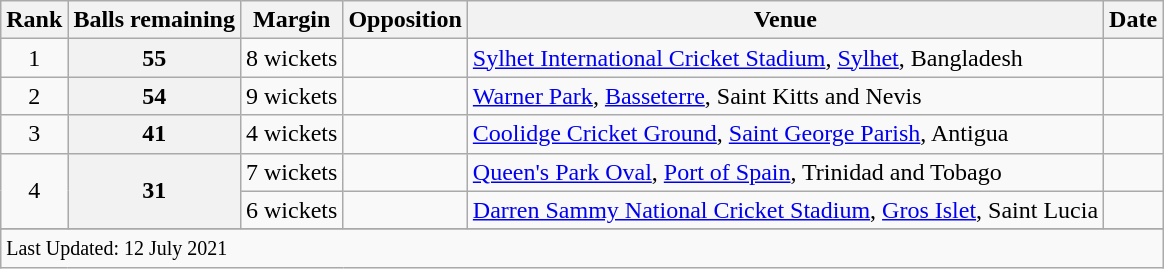<table class="wikitable plainrowheaders sortable">
<tr>
<th scope=col>Rank</th>
<th scope=col>Balls remaining</th>
<th scope=col>Margin</th>
<th scope=col>Opposition</th>
<th scope=col>Venue</th>
<th scope=col>Date</th>
</tr>
<tr>
<td align=center>1</td>
<th scope=row style=text-align:center>55</th>
<td scope=row style=text-align:center;>8 wickets</td>
<td></td>
<td><a href='#'>Sylhet International Cricket Stadium</a>, <a href='#'>Sylhet</a>, Bangladesh</td>
<td></td>
</tr>
<tr>
<td align=center>2</td>
<th scope=row style=text-align:center>54</th>
<td scope=row style=text-align:center;>9 wickets</td>
<td></td>
<td><a href='#'>Warner Park</a>, <a href='#'>Basseterre</a>, Saint Kitts and Nevis</td>
<td></td>
</tr>
<tr>
<td align=center>3</td>
<th scope=row style=text-align:center>41</th>
<td scope=row style=text-align:center;>4 wickets</td>
<td></td>
<td><a href='#'>Coolidge Cricket Ground</a>, <a href='#'>Saint George Parish</a>, Antigua</td>
<td></td>
</tr>
<tr>
<td align=center rowspan=2>4</td>
<th scope=row style=text-align:center rowspan=2>31</th>
<td scope=row style=text-align:center;>7 wickets</td>
<td></td>
<td><a href='#'>Queen's Park Oval</a>, <a href='#'>Port of Spain</a>, Trinidad and Tobago</td>
<td></td>
</tr>
<tr>
<td scope=row style=text-align:center;>6 wickets</td>
<td></td>
<td><a href='#'>Darren Sammy National Cricket Stadium</a>, <a href='#'>Gros Islet</a>, Saint Lucia</td>
<td></td>
</tr>
<tr>
</tr>
<tr class=sortbottom>
<td colspan=6><small>Last Updated: 12 July 2021</small></td>
</tr>
</table>
